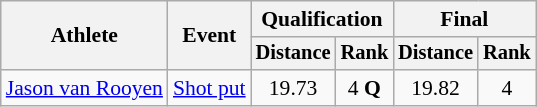<table class="wikitable" style="font-size:90%">
<tr>
<th rowspan=2>Athlete</th>
<th rowspan=2>Event</th>
<th colspan=2>Qualification</th>
<th colspan=2>Final</th>
</tr>
<tr style="font-size:95%">
<th>Distance</th>
<th>Rank</th>
<th>Distance</th>
<th>Rank</th>
</tr>
<tr align=center>
<td align=left><a href='#'>Jason van Rooyen</a></td>
<td align=left><a href='#'>Shot put</a></td>
<td>19.73</td>
<td>4 <strong>Q</strong></td>
<td>19.82</td>
<td>4</td>
</tr>
</table>
